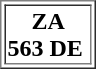<table border="1">
<tr>
<td>    <strong>ZA<em>   <br></em>563 DE</strong> </td>
</tr>
</table>
